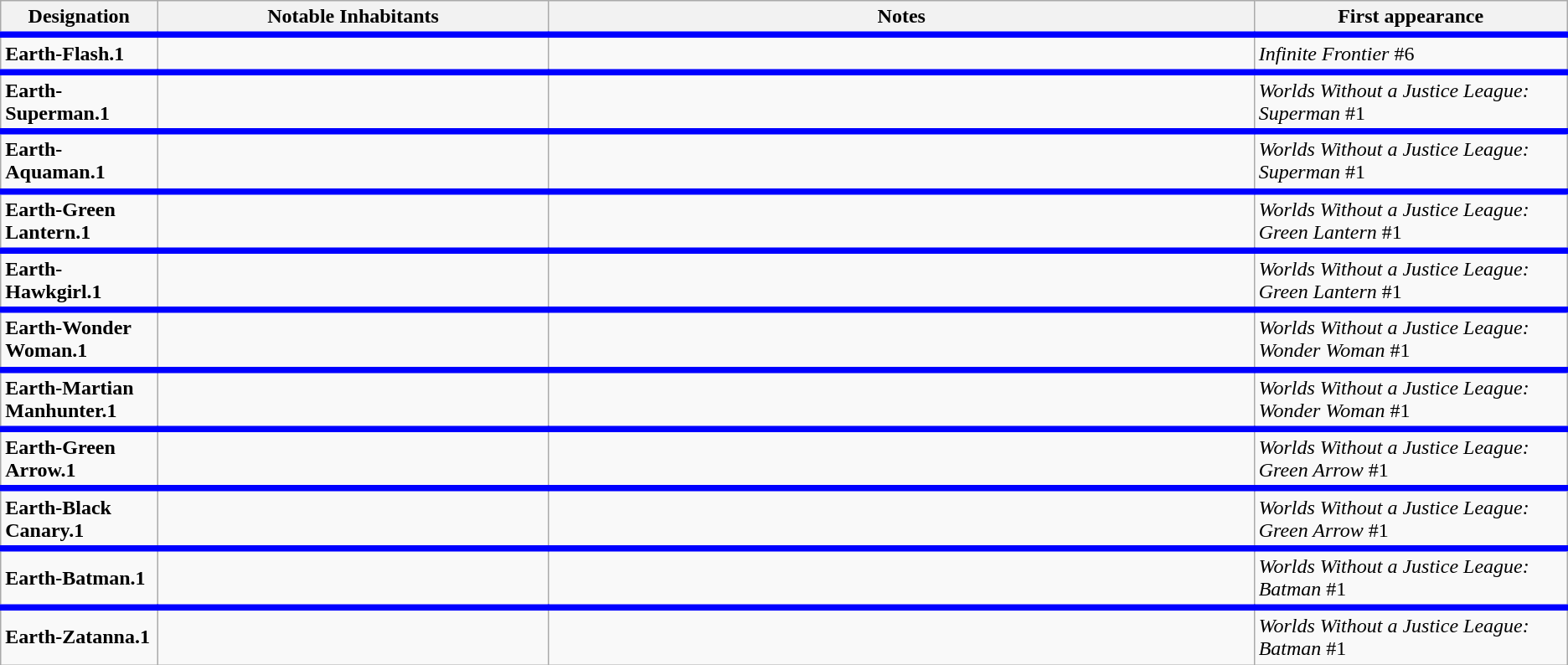<table class="wikitable sortable">
<tr>
<th width=10%>Designation</th>
<th width=25%>Notable Inhabitants</th>
<th width=45%>Notes</th>
<th width=30%>First appearance</th>
</tr>
<tr style="border-top: solid thick blue">
<td><strong>Earth-Flash.1</strong></td>
<td></td>
<td></td>
<td><em>Infinite Frontier</em> #6</td>
</tr>
<tr style="border-top: solid thick blue">
<td><strong>Earth-Superman.1</strong></td>
<td></td>
<td></td>
<td><em>Worlds Without a Justice League: Superman</em> #1</td>
</tr>
<tr style="border-top: solid thick blue">
<td><strong>Earth-Aquaman.1</strong></td>
<td></td>
<td></td>
<td><em>Worlds Without a Justice League: Superman</em> #1</td>
</tr>
<tr style="border-top: solid thick blue">
<td><strong>Earth-Green Lantern.1</strong></td>
<td></td>
<td></td>
<td><em>Worlds Without a Justice League: Green Lantern</em> #1</td>
</tr>
<tr style="border-top: solid thick blue">
<td><strong>Earth-Hawkgirl.1</strong></td>
<td></td>
<td></td>
<td><em>Worlds Without a Justice League: Green Lantern</em> #1</td>
</tr>
<tr style="border-top: solid thick blue">
<td><strong>Earth-Wonder Woman.1</strong></td>
<td></td>
<td></td>
<td><em>Worlds Without a Justice League: Wonder Woman</em> #1</td>
</tr>
<tr style="border-top: solid thick blue">
<td><strong>Earth-Martian Manhunter.1</strong></td>
<td></td>
<td></td>
<td><em>Worlds Without a Justice League: Wonder Woman</em> #1</td>
</tr>
<tr style="border-top: solid thick blue">
<td><strong>Earth-Green Arrow.1</strong></td>
<td></td>
<td></td>
<td><em>Worlds Without a Justice League: Green Arrow</em> #1</td>
</tr>
<tr style="border-top: solid thick blue">
<td><strong>Earth-Black Canary.1</strong></td>
<td></td>
<td></td>
<td><em>Worlds Without a Justice League: Green Arrow</em> #1</td>
</tr>
<tr style="border-top: solid thick blue">
<td><strong>Earth-Batman.1</strong></td>
<td></td>
<td></td>
<td><em>Worlds Without a Justice League: Batman</em> #1</td>
</tr>
<tr style="border-top: solid thick blue">
<td><strong>Earth-Zatanna.1</strong></td>
<td></td>
<td></td>
<td><em>Worlds Without a Justice League: Batman</em> #1</td>
</tr>
</table>
